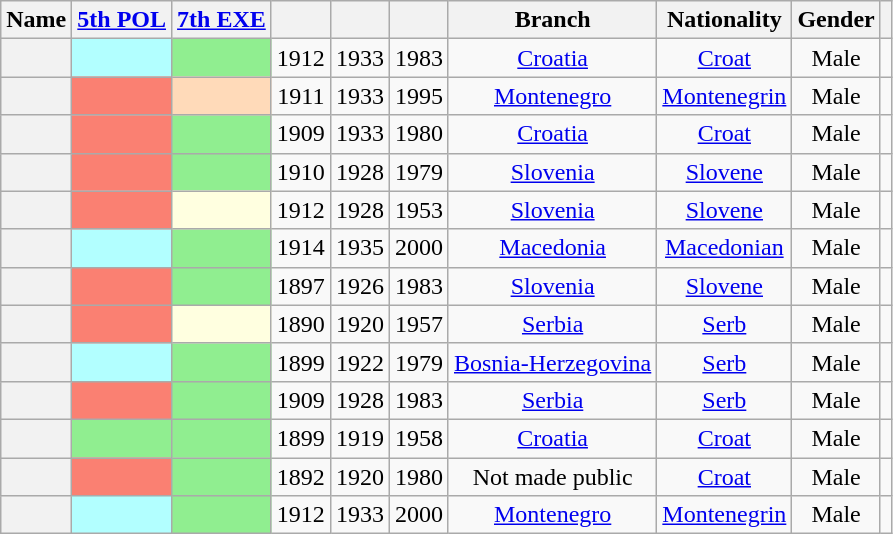<table class="wikitable sortable" style=text-align:center>
<tr>
<th scope="col">Name</th>
<th scope="col"><a href='#'>5th POL</a></th>
<th scope="col"><a href='#'>7th EXE</a></th>
<th scope="col"></th>
<th scope="col"></th>
<th scope="col"></th>
<th scope="col">Branch</th>
<th scope="col">Nationality</th>
<th scope="col">Gender</th>
<th scope="col" class="unsortable"></th>
</tr>
<tr>
<th align="center" scope="row" style="font-weight:normal;"></th>
<td bgcolor = #B2FFFF></td>
<td bgcolor = LightGreen></td>
<td>1912</td>
<td>1933</td>
<td>1983</td>
<td><a href='#'>Croatia</a></td>
<td><a href='#'>Croat</a></td>
<td>Male</td>
<td></td>
</tr>
<tr>
<th align="center" scope="row" style="font-weight:normal;"></th>
<td bgcolor = Salmon></td>
<td bgcolor = PeachPuff></td>
<td>1911</td>
<td>1933</td>
<td>1995</td>
<td><a href='#'>Montenegro</a></td>
<td><a href='#'>Montenegrin</a></td>
<td>Male</td>
<td></td>
</tr>
<tr>
<th align="center" scope="row" style="font-weight:normal;"></th>
<td bgcolor = Salmon></td>
<td bgcolor = LightGreen></td>
<td>1909</td>
<td>1933</td>
<td>1980</td>
<td><a href='#'>Croatia</a></td>
<td><a href='#'>Croat</a></td>
<td>Male</td>
<td></td>
</tr>
<tr>
<th align="center" scope="row" style="font-weight:normal;"></th>
<td bgcolor = Salmon></td>
<td bgcolor = LightGreen></td>
<td>1910</td>
<td>1928</td>
<td>1979</td>
<td><a href='#'>Slovenia</a></td>
<td><a href='#'>Slovene</a></td>
<td>Male</td>
<td></td>
</tr>
<tr>
<th align="center" scope="row" style="font-weight:normal;"></th>
<td bgcolor = Salmon></td>
<td bgcolor = LightYellow></td>
<td>1912</td>
<td>1928</td>
<td>1953</td>
<td><a href='#'>Slovenia</a></td>
<td><a href='#'>Slovene</a></td>
<td>Male</td>
<td></td>
</tr>
<tr>
<th align="center" scope="row" style="font-weight:normal;"></th>
<td bgcolor = #B2FFFF></td>
<td bgcolor = LightGreen></td>
<td>1914</td>
<td>1935</td>
<td>2000</td>
<td><a href='#'>Macedonia</a></td>
<td><a href='#'>Macedonian</a></td>
<td>Male</td>
<td></td>
</tr>
<tr>
<th align="center" scope="row" style="font-weight:normal;"></th>
<td bgcolor = Salmon></td>
<td bgcolor = LightGreen></td>
<td>1897</td>
<td>1926</td>
<td>1983</td>
<td><a href='#'>Slovenia</a></td>
<td><a href='#'>Slovene</a></td>
<td>Male</td>
<td></td>
</tr>
<tr>
<th align="center" scope="row" style="font-weight:normal;"></th>
<td bgcolor = Salmon></td>
<td bgcolor = LightYellow></td>
<td>1890</td>
<td>1920</td>
<td>1957</td>
<td><a href='#'>Serbia</a></td>
<td><a href='#'>Serb</a></td>
<td>Male</td>
<td></td>
</tr>
<tr>
<th align="center" scope="row" style="font-weight:normal;"></th>
<td bgcolor = #B2FFFF></td>
<td bgcolor = LightGreen></td>
<td>1899</td>
<td>1922</td>
<td>1979</td>
<td><a href='#'>Bosnia-Herzegovina</a></td>
<td><a href='#'>Serb</a></td>
<td>Male</td>
<td></td>
</tr>
<tr>
<th align="center" scope="row" style="font-weight:normal;"></th>
<td bgcolor = Salmon></td>
<td bgcolor = LightGreen></td>
<td>1909</td>
<td>1928</td>
<td>1983</td>
<td><a href='#'>Serbia</a></td>
<td><a href='#'>Serb</a></td>
<td>Male</td>
<td></td>
</tr>
<tr>
<th align="center" scope="row" style="font-weight:normal;"></th>
<td bgcolor = LightGreen></td>
<td bgcolor = LightGreen></td>
<td>1899</td>
<td>1919</td>
<td>1958</td>
<td><a href='#'>Croatia</a></td>
<td><a href='#'>Croat</a></td>
<td>Male</td>
<td></td>
</tr>
<tr>
<th align="center" scope="row" style="font-weight:normal;"></th>
<td bgcolor = Salmon></td>
<td bgcolor = LightGreen></td>
<td>1892</td>
<td>1920</td>
<td>1980</td>
<td>Not made public</td>
<td><a href='#'>Croat</a></td>
<td>Male</td>
<td></td>
</tr>
<tr>
<th align="center" scope="row" style="font-weight:normal;"></th>
<td bgcolor = #B2FFFF></td>
<td bgcolor = LightGreen></td>
<td>1912</td>
<td>1933</td>
<td>2000</td>
<td><a href='#'>Montenegro</a></td>
<td><a href='#'>Montenegrin</a></td>
<td>Male</td>
<td></td>
</tr>
</table>
